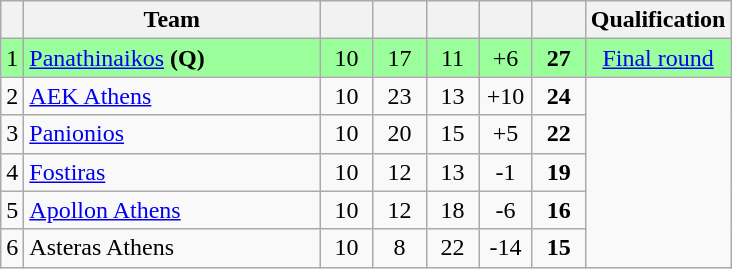<table class="wikitable" style="text-align: center; font-size:100%">
<tr>
<th></th>
<th width=190>Team</th>
<th width=28></th>
<th width=28></th>
<th width=28></th>
<th width=28></th>
<th width=28></th>
<th>Qualification</th>
</tr>
<tr bgcolor=#9AFF9A>
<td>1</td>
<td align=left><a href='#'>Panathinaikos</a> <strong>(Q)</strong></td>
<td>10</td>
<td>17</td>
<td>11</td>
<td>+6</td>
<td><strong>27</strong></td>
<td><a href='#'>Final round</a></td>
</tr>
<tr>
<td>2</td>
<td align=left><a href='#'>AEK Athens</a></td>
<td>10</td>
<td>23</td>
<td>13</td>
<td>+10</td>
<td><strong>24</strong></td>
<td rowspan=5></td>
</tr>
<tr>
<td>3</td>
<td align=left><a href='#'>Panionios</a></td>
<td>10</td>
<td>20</td>
<td>15</td>
<td>+5</td>
<td><strong>22</strong></td>
</tr>
<tr>
<td>4</td>
<td align=left><a href='#'>Fostiras</a></td>
<td>10</td>
<td>12</td>
<td>13</td>
<td>-1</td>
<td><strong>19</strong></td>
</tr>
<tr>
<td>5</td>
<td align=left><a href='#'>Apollon Athens</a></td>
<td>10</td>
<td>12</td>
<td>18</td>
<td>-6</td>
<td><strong>16</strong></td>
</tr>
<tr>
<td>6</td>
<td align=left>Asteras Athens</td>
<td>10</td>
<td>8</td>
<td>22</td>
<td>-14</td>
<td><strong>15</strong></td>
</tr>
</table>
